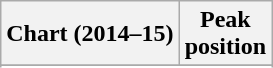<table class="wikitable sortable">
<tr>
<th>Chart (2014–15)</th>
<th>Peak<br>position</th>
</tr>
<tr>
</tr>
<tr>
</tr>
<tr>
</tr>
</table>
